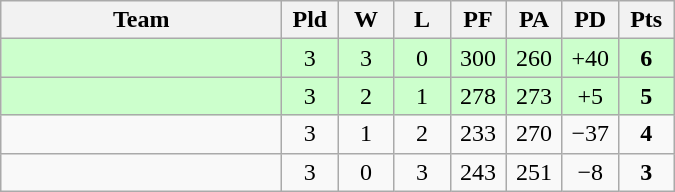<table class="wikitable" style="text-align:center;">
<tr>
<th width=180>Team</th>
<th width=30>Pld</th>
<th width=30>W</th>
<th width=30>L</th>
<th width=30>PF</th>
<th width=30>PA</th>
<th width=30>PD</th>
<th width=30>Pts</th>
</tr>
<tr bgcolor="#ccffcc">
<td align="left"></td>
<td>3</td>
<td>3</td>
<td>0</td>
<td>300</td>
<td>260</td>
<td>+40</td>
<td><strong>6</strong></td>
</tr>
<tr bgcolor="#ccffcc">
<td align="left"></td>
<td>3</td>
<td>2</td>
<td>1</td>
<td>278</td>
<td>273</td>
<td>+5</td>
<td><strong>5</strong></td>
</tr>
<tr>
<td align="left"></td>
<td>3</td>
<td>1</td>
<td>2</td>
<td>233</td>
<td>270</td>
<td>−37</td>
<td><strong>4</strong></td>
</tr>
<tr>
<td align="left"></td>
<td>3</td>
<td>0</td>
<td>3</td>
<td>243</td>
<td>251</td>
<td>−8</td>
<td><strong>3</strong></td>
</tr>
</table>
